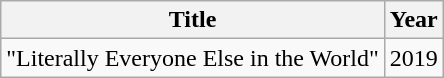<table class="wikitable" style="text-align:center;">
<tr>
<th>Title</th>
<th>Year</th>
</tr>
<tr>
<td>"Literally Everyone Else in the World"</td>
<td>2019</td>
</tr>
</table>
